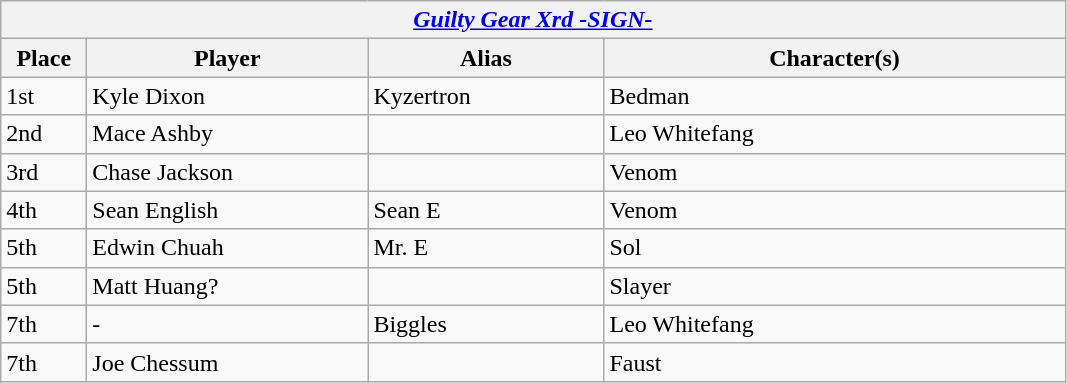<table class="wikitable">
<tr>
<th colspan="4"><strong><em><a href='#'>Guilty Gear Xrd -SIGN-</a></em></strong> </th>
</tr>
<tr>
<th style="width:50px;">Place</th>
<th style="width:180px;">Player</th>
<th style="width:150px;">Alias</th>
<th style="width:300px;">Character(s)</th>
</tr>
<tr>
<td>1st</td>
<td> Kyle Dixon</td>
<td>Kyzertron</td>
<td>Bedman</td>
</tr>
<tr>
<td>2nd</td>
<td> Mace Ashby</td>
<td></td>
<td>Leo Whitefang</td>
</tr>
<tr>
<td>3rd</td>
<td> Chase Jackson</td>
<td></td>
<td>Venom</td>
</tr>
<tr>
<td>4th</td>
<td> Sean English</td>
<td>Sean E</td>
<td>Venom</td>
</tr>
<tr>
<td>5th</td>
<td> Edwin Chuah</td>
<td>Mr. E</td>
<td>Sol</td>
</tr>
<tr>
<td>5th</td>
<td> Matt Huang?</td>
<td></td>
<td>Slayer</td>
</tr>
<tr>
<td>7th</td>
<td> -</td>
<td>Biggles</td>
<td>Leo Whitefang</td>
</tr>
<tr>
<td>7th</td>
<td> Joe Chessum</td>
<td></td>
<td>Faust</td>
</tr>
</table>
